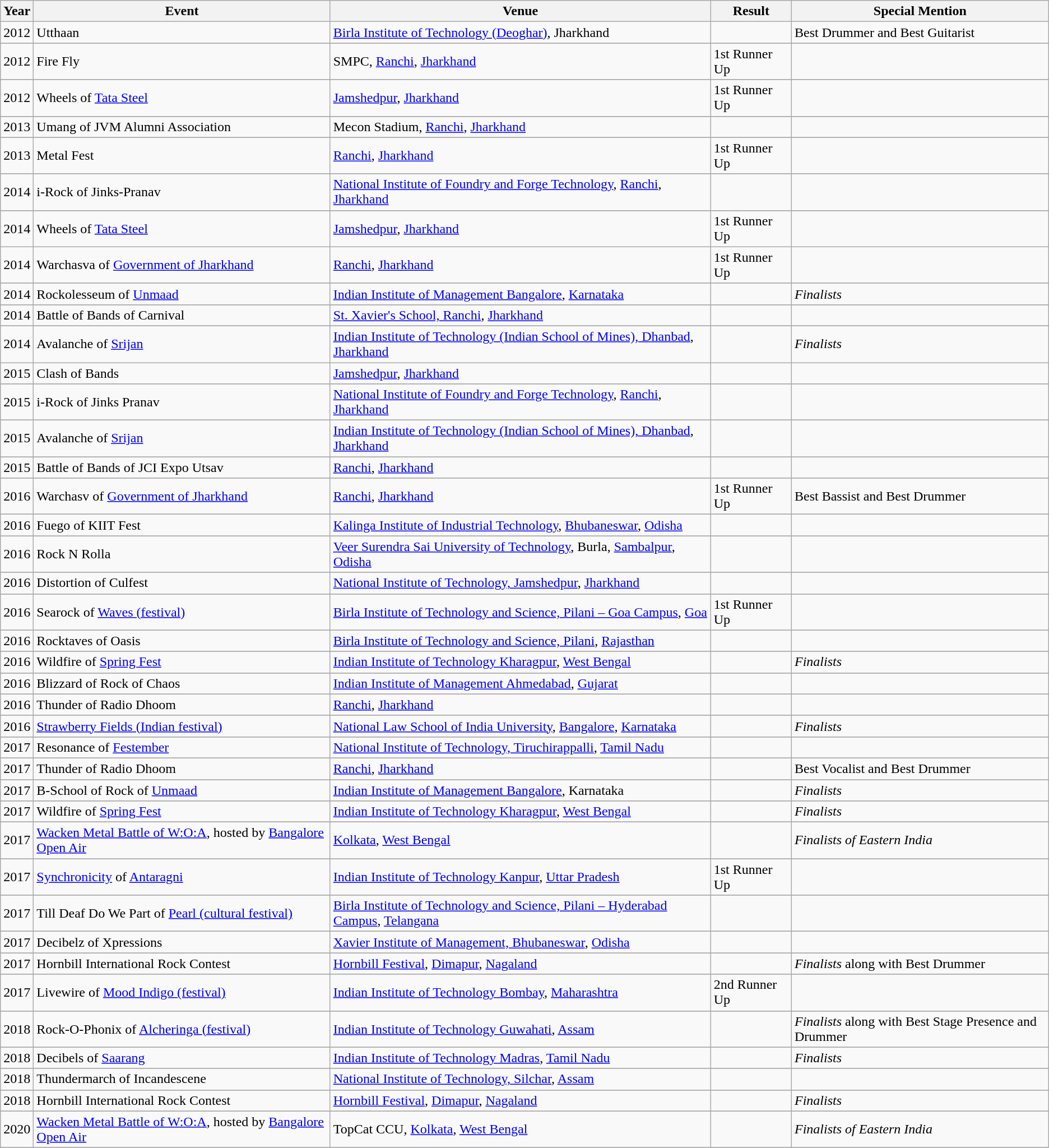<table class="wikitable sortable">
<tr>
<th>Year</th>
<th>Event</th>
<th>Venue</th>
<th>Result</th>
<th class="unsortable">Special Mention</th>
</tr>
<tr>
<td style="text-align:center;">2012</td>
<td>Utthaan</td>
<td><a href='#'>Birla Institute of Technology (Deoghar)</a>, Jharkhand</td>
<td></td>
<td>Best Drummer and Best Guitarist</td>
</tr>
<tr>
</tr>
<tr>
<td style="text-align:center;">2012</td>
<td>Fire Fly</td>
<td>SMPC, <a href='#'>Ranchi</a>, <a href='#'>Jharkhand</a></td>
<td>1st Runner Up</td>
<td></td>
</tr>
<tr>
</tr>
<tr>
<td style="text-align:center;">2012</td>
<td>Wheels of <a href='#'>Tata Steel</a></td>
<td><a href='#'>Jamshedpur</a>, <a href='#'>Jharkhand</a></td>
<td>1st Runner Up</td>
<td></td>
</tr>
<tr>
</tr>
<tr>
<td style="text-align:center;">2013</td>
<td>Umang of JVM Alumni Association</td>
<td>Mecon Stadium, <a href='#'>Ranchi</a>, <a href='#'>Jharkhand</a></td>
<td></td>
<td></td>
</tr>
<tr>
</tr>
<tr>
<td style="text-align:center;">2013</td>
<td>Metal Fest</td>
<td><a href='#'>Ranchi</a>, <a href='#'>Jharkhand</a></td>
<td>1st Runner Up</td>
<td></td>
</tr>
<tr>
</tr>
<tr>
<td style="text-align:center;">2014</td>
<td>i-Rock of Jinks-Pranav</td>
<td><a href='#'>National Institute of Foundry and Forge Technology</a>, <a href='#'>Ranchi</a>, <a href='#'>Jharkhand</a></td>
<td></td>
<td></td>
</tr>
<tr>
</tr>
<tr>
<td style="text-align:center;">2014</td>
<td>Wheels of <a href='#'>Tata Steel</a></td>
<td><a href='#'>Jamshedpur</a>, <a href='#'>Jharkhand</a></td>
<td>1st Runner Up</td>
<td></td>
</tr>
<tr>
<td style="text-align:center;">2014</td>
<td>Warchasva of <a href='#'>Government of Jharkhand</a></td>
<td><a href='#'>Ranchi</a>, <a href='#'>Jharkhand</a></td>
<td>1st Runner Up</td>
<td></td>
</tr>
<tr>
</tr>
<tr>
<td style="text-align:center;">2014</td>
<td>Rockolesseum of <a href='#'>Unmaad</a></td>
<td><a href='#'>Indian Institute of Management Bangalore</a>, <a href='#'>Karnataka</a></td>
<td></td>
<td><em>Finalists</em></td>
</tr>
<tr>
</tr>
<tr>
<td style="text-align:center;">2014</td>
<td>Battle of Bands of Carnival</td>
<td><a href='#'>St. Xavier's School, Ranchi</a>, <a href='#'>Jharkhand</a></td>
<td></td>
<td></td>
</tr>
<tr>
</tr>
<tr>
<td style="text-align:center;">2014</td>
<td>Avalanche of <a href='#'>Srijan</a></td>
<td><a href='#'>Indian Institute of Technology (Indian School of Mines), Dhanbad</a>, <a href='#'>Jharkhand</a></td>
<td></td>
<td><em>Finalists</em></td>
</tr>
<tr>
<td style="text-align:center;">2015</td>
<td>Clash of Bands</td>
<td><a href='#'>Jamshedpur</a>, <a href='#'>Jharkhand</a></td>
<td></td>
<td></td>
</tr>
<tr>
</tr>
<tr>
<td style="text-align:center;">2015</td>
<td>i-Rock of Jinks Pranav</td>
<td><a href='#'>National Institute of Foundry and Forge Technology</a>, <a href='#'>Ranchi</a>, <a href='#'>Jharkhand</a></td>
<td></td>
<td></td>
</tr>
<tr>
</tr>
<tr>
<td style="text-align:center;">2015</td>
<td>Avalanche of <a href='#'>Srijan</a></td>
<td><a href='#'>Indian Institute of Technology (Indian School of Mines), Dhanbad</a>, <a href='#'>Jharkhand</a></td>
<td></td>
<td></td>
</tr>
<tr>
</tr>
<tr>
<td style="text-align:center;">2015</td>
<td>Battle of Bands of JCI Expo Utsav</td>
<td><a href='#'>Ranchi</a>, <a href='#'>Jharkhand</a></td>
<td></td>
<td></td>
</tr>
<tr>
</tr>
<tr>
<td style="text-align:center;">2016</td>
<td>Warchasv of <a href='#'>Government of Jharkhand</a></td>
<td><a href='#'>Ranchi</a>, <a href='#'>Jharkhand</a></td>
<td>1st Runner Up</td>
<td>Best Bassist and Best Drummer</td>
</tr>
<tr>
</tr>
<tr>
<td style="text-align:center;">2016</td>
<td>Fuego of KIIT Fest</td>
<td><a href='#'>Kalinga Institute of Industrial Technology</a>, <a href='#'>Bhubaneswar</a>, <a href='#'>Odisha</a></td>
<td></td>
<td></td>
</tr>
<tr>
</tr>
<tr>
<td style="text-align:center;">2016</td>
<td>Rock N Rolla</td>
<td><a href='#'>Veer Surendra Sai University of Technology</a>, Burla, <a href='#'>Sambalpur</a>, <a href='#'>Odisha</a></td>
<td></td>
<td></td>
</tr>
<tr>
</tr>
<tr>
<td style="text-align:center;">2016</td>
<td>Distortion of Culfest</td>
<td><a href='#'>National Institute of Technology, Jamshedpur</a>, <a href='#'>Jharkhand</a></td>
<td></td>
<td></td>
</tr>
<tr>
</tr>
<tr>
<td style="text-align:center;">2016</td>
<td>Searock of <a href='#'>Waves (festival)</a></td>
<td><a href='#'>Birla Institute of Technology and Science, Pilani – Goa Campus</a>, <a href='#'>Goa</a></td>
<td>1st Runner Up</td>
<td></td>
</tr>
<tr>
</tr>
<tr>
<td style="text-align:center;">2016</td>
<td>Rocktaves of Oasis</td>
<td><a href='#'>Birla Institute of Technology and Science, Pilani</a>, <a href='#'>Rajasthan</a></td>
<td></td>
<td></td>
</tr>
<tr>
</tr>
<tr>
<td style="text-align:center;">2016</td>
<td>Wildfire of <a href='#'>Spring Fest</a></td>
<td><a href='#'>Indian Institute of Technology Kharagpur</a>, <a href='#'>West Bengal</a></td>
<td></td>
<td><em>Finalists</em></td>
</tr>
<tr>
</tr>
<tr>
<td style="text-align:center;">2016</td>
<td>Blizzard of Rock of Chaos</td>
<td><a href='#'>Indian Institute of Management Ahmedabad</a>, <a href='#'>Gujarat</a></td>
<td></td>
<td></td>
</tr>
<tr>
</tr>
<tr>
<td style="text-align:center;">2016</td>
<td>Thunder of Radio Dhoom</td>
<td><a href='#'>Ranchi</a>, <a href='#'>Jharkhand</a></td>
<td></td>
<td></td>
</tr>
<tr>
</tr>
<tr>
<td style="text-align:center;">2016</td>
<td><a href='#'>Strawberry Fields (Indian festival)</a></td>
<td><a href='#'>National Law School of India University</a>, <a href='#'>Bangalore</a>, <a href='#'>Karnataka</a></td>
<td></td>
<td><em>Finalists</em></td>
</tr>
<tr>
</tr>
<tr>
<td style="text-align:center;">2017</td>
<td>Resonance of <a href='#'>Festember</a></td>
<td><a href='#'>National Institute of Technology, Tiruchirappalli</a>, <a href='#'>Tamil Nadu</a></td>
<td></td>
<td></td>
</tr>
<tr>
</tr>
<tr>
<td style="text-align:center;">2017</td>
<td>Thunder of Radio Dhoom</td>
<td><a href='#'>Ranchi</a>, <a href='#'>Jharkhand</a></td>
<td></td>
<td>Best Vocalist and Best Drummer</td>
</tr>
<tr>
</tr>
<tr>
<td style="text-align:center;">2017</td>
<td>B-School of Rock of <a href='#'>Unmaad</a></td>
<td><a href='#'>Indian Institute of Management Bangalore</a>, Karnataka</td>
<td></td>
<td><em>Finalists</em></td>
</tr>
<tr>
</tr>
<tr>
<td style="text-align:center;">2017</td>
<td>Wildfire of <a href='#'>Spring Fest</a></td>
<td><a href='#'>Indian Institute of Technology Kharagpur</a>, <a href='#'>West Bengal</a></td>
<td></td>
<td><em>Finalists</em></td>
</tr>
<tr>
</tr>
<tr>
<td style="text-align:center;">2017</td>
<td><a href='#'> Wacken Metal Battle of W:O:A</a>, hosted by <a href='#'>Bangalore Open Air</a></td>
<td><a href='#'>Kolkata</a>, <a href='#'>West Bengal</a></td>
<td></td>
<td><em>Finalists of Eastern India</em></td>
</tr>
<tr>
</tr>
<tr>
<td style="text-align:center;">2017</td>
<td><a href='#'> Synchronicity</a> of <a href='#'>Antaragni</a></td>
<td><a href='#'>Indian Institute of Technology Kanpur</a>, <a href='#'>Uttar Pradesh</a></td>
<td>1st Runner Up</td>
<td></td>
</tr>
<tr>
</tr>
<tr>
<td style="text-align:center;">2017</td>
<td>Till Deaf Do We Part of <a href='#'>Pearl (cultural festival)</a></td>
<td><a href='#'>Birla Institute of Technology and Science, Pilani – Hyderabad Campus</a>, <a href='#'>Telangana</a></td>
<td></td>
<td></td>
</tr>
<tr>
</tr>
<tr>
<td style="text-align:center;">2017</td>
<td>Decibelz of Xpressions</td>
<td><a href='#'>Xavier Institute of Management, Bhubaneswar</a>, <a href='#'>Odisha</a></td>
<td></td>
<td></td>
</tr>
<tr>
</tr>
<tr>
<td style="text-align:center;">2017</td>
<td>Hornbill International Rock Contest</td>
<td><a href='#'>Hornbill Festival</a>, <a href='#'>Dimapur</a>, <a href='#'>Nagaland</a></td>
<td></td>
<td><em>Finalists</em> along with Best Drummer</td>
</tr>
<tr>
</tr>
<tr>
<td style="text-align:center;">2017</td>
<td>Livewire of <a href='#'>Mood Indigo (festival)</a></td>
<td><a href='#'>Indian Institute of Technology Bombay</a>, <a href='#'>Maharashtra</a></td>
<td>2nd Runner Up</td>
<td></td>
</tr>
<tr>
</tr>
<tr>
<td style="text-align:center;">2018</td>
<td>Rock-O-Phonix of <a href='#'>Alcheringa (festival)</a></td>
<td><a href='#'>Indian Institute of Technology Guwahati</a>, <a href='#'>Assam</a></td>
<td></td>
<td><em>Finalists</em> along with Best Stage Presence and Drummer</td>
</tr>
<tr>
</tr>
<tr>
<td style="text-align:center;">2018</td>
<td>Decibels of <a href='#'>Saarang</a></td>
<td><a href='#'>Indian Institute of Technology Madras</a>, <a href='#'>Tamil Nadu</a></td>
<td></td>
<td><em>Finalists</em></td>
</tr>
<tr>
</tr>
<tr>
<td style="text-align:center;">2018</td>
<td>Thundermarch of Incandescene</td>
<td><a href='#'>National Institute of Technology, Silchar</a>, <a href='#'>Assam</a></td>
<td></td>
<td></td>
</tr>
<tr>
</tr>
<tr>
<td style="text-align:center;">2018</td>
<td>Hornbill International Rock Contest</td>
<td><a href='#'>Hornbill Festival</a>, <a href='#'>Dimapur</a>, <a href='#'>Nagaland</a></td>
<td></td>
<td><em>Finalists</em></td>
</tr>
<tr>
</tr>
<tr>
<td style="text-align:center;">2020</td>
<td><a href='#'> Wacken Metal Battle of W:O:A</a>, hosted by <a href='#'>Bangalore Open Air</a></td>
<td>TopCat CCU, <a href='#'>Kolkata</a>, <a href='#'>West Bengal</a></td>
<td></td>
<td><em>Finalists of Eastern India</em></td>
</tr>
<tr>
</tr>
</table>
